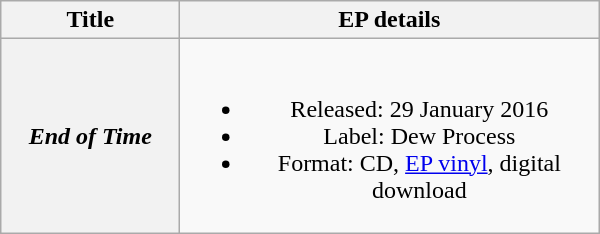<table class="wikitable plainrowheaders" style="text-align:center;">
<tr>
<th scope="col" style="width:7em;">Title</th>
<th scope="col" style="width:17em;">EP details</th>
</tr>
<tr>
<th scope="row"><em>End of Time</em></th>
<td><br><ul><li>Released: 29 January 2016</li><li>Label: Dew Process</li><li>Format: CD, <a href='#'>EP vinyl</a>, digital download</li></ul></td>
</tr>
</table>
